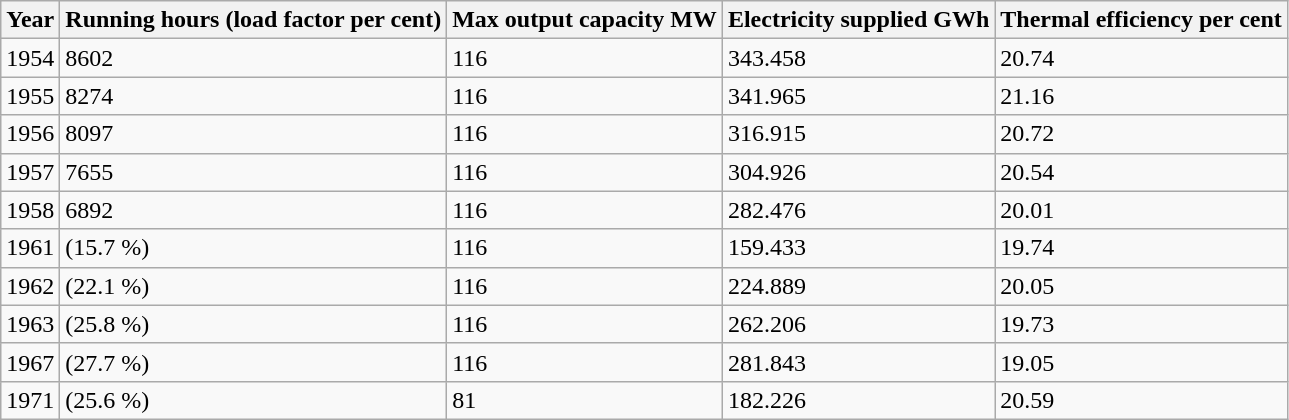<table class="wikitable">
<tr>
<th>Year</th>
<th>Running hours (load factor per cent)</th>
<th>Max output capacity  MW</th>
<th>Electricity supplied GWh</th>
<th>Thermal efficiency per cent</th>
</tr>
<tr>
<td>1954</td>
<td>8602</td>
<td>116</td>
<td>343.458</td>
<td>20.74</td>
</tr>
<tr>
<td>1955</td>
<td>8274</td>
<td>116</td>
<td>341.965</td>
<td>21.16</td>
</tr>
<tr>
<td>1956</td>
<td>8097</td>
<td>116</td>
<td>316.915</td>
<td>20.72</td>
</tr>
<tr>
<td>1957</td>
<td>7655</td>
<td>116</td>
<td>304.926</td>
<td>20.54</td>
</tr>
<tr>
<td>1958</td>
<td>6892</td>
<td>116</td>
<td>282.476</td>
<td>20.01</td>
</tr>
<tr>
<td>1961</td>
<td>(15.7 %)</td>
<td>116</td>
<td>159.433</td>
<td>19.74</td>
</tr>
<tr>
<td>1962</td>
<td>(22.1 %)</td>
<td>116</td>
<td>224.889</td>
<td>20.05</td>
</tr>
<tr>
<td>1963</td>
<td>(25.8 %)</td>
<td>116</td>
<td>262.206</td>
<td>19.73</td>
</tr>
<tr>
<td>1967</td>
<td>(27.7 %)</td>
<td>116</td>
<td>281.843</td>
<td>19.05</td>
</tr>
<tr>
<td>1971</td>
<td>(25.6 %)</td>
<td>81</td>
<td>182.226</td>
<td>20.59</td>
</tr>
</table>
